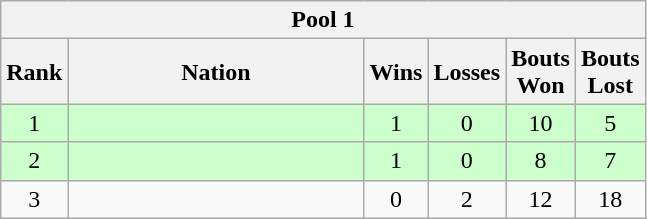<table class="wikitable" style="text-align:center">
<tr>
<th colspan=6 align=center><strong>Pool 1</strong></th>
</tr>
<tr>
<th width="20">Rank</th>
<th width="190">Nation</th>
<th width="20">Wins</th>
<th width="20">Losses</th>
<th width="20">Bouts Won</th>
<th width="20">Bouts Lost</th>
</tr>
<tr bgcolor=ccffcc>
<td>1</td>
<td align=left></td>
<td>1</td>
<td>0</td>
<td>10</td>
<td>5</td>
</tr>
<tr bgcolor=ccffcc>
<td>2</td>
<td align=left></td>
<td>1</td>
<td>0</td>
<td>8</td>
<td>7</td>
</tr>
<tr>
<td>3</td>
<td align=left></td>
<td>0</td>
<td>2</td>
<td>12</td>
<td>18</td>
</tr>
</table>
